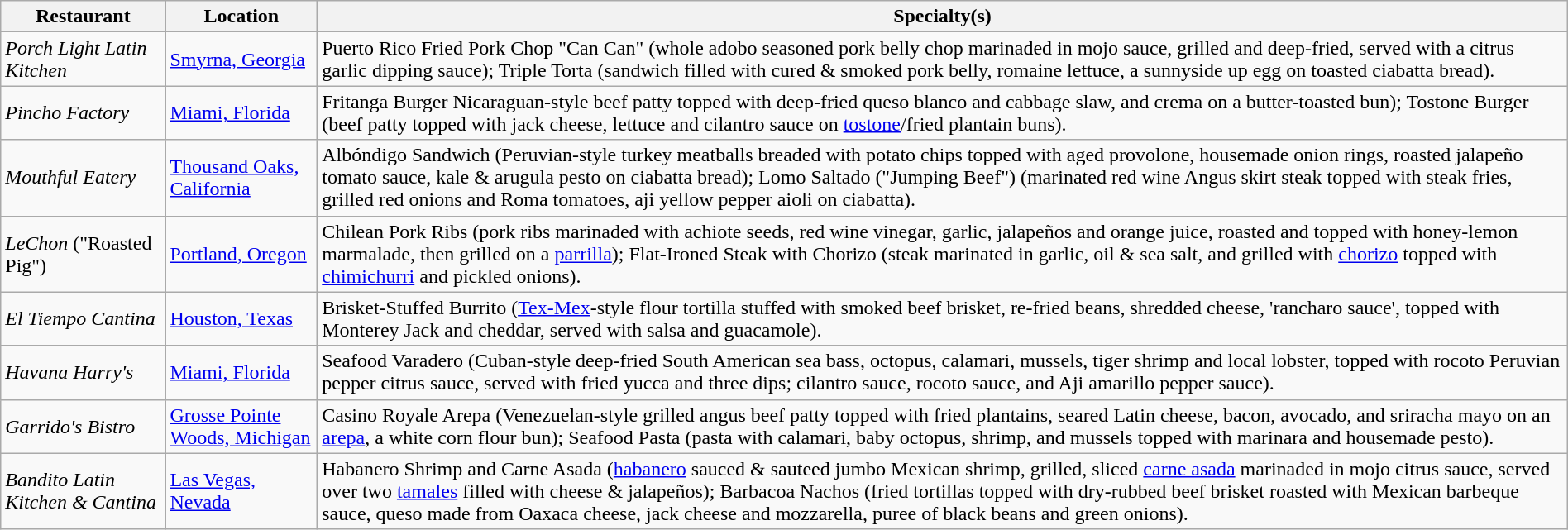<table class="wikitable" style="width:100%;">
<tr>
<th>Restaurant</th>
<th>Location</th>
<th>Specialty(s)</th>
</tr>
<tr>
<td><em>Porch Light Latin Kitchen</em></td>
<td><a href='#'>Smyrna, Georgia</a></td>
<td>Puerto Rico Fried Pork Chop "Can Can" (whole adobo seasoned pork belly chop marinaded in mojo sauce, grilled and deep-fried, served with a citrus garlic dipping sauce); Triple Torta (sandwich filled with cured & smoked pork belly, romaine lettuce, a sunnyside up egg on toasted ciabatta bread).</td>
</tr>
<tr>
<td><em>Pincho Factory</em></td>
<td><a href='#'>Miami, Florida</a></td>
<td>Fritanga Burger Nicaraguan-style beef patty topped with deep-fried queso blanco and cabbage slaw, and crema on a butter-toasted bun); Tostone Burger (beef patty topped with jack cheese, lettuce and cilantro sauce on <a href='#'>tostone</a>/fried plantain buns).</td>
</tr>
<tr>
<td><em>Mouthful Eatery</em></td>
<td><a href='#'>Thousand Oaks, California</a></td>
<td>Albóndigo Sandwich (Peruvian-style turkey meatballs breaded with potato chips topped with aged provolone, housemade onion rings, roasted jalapeño tomato sauce, kale & arugula pesto on ciabatta bread); Lomo Saltado ("Jumping Beef") (marinated red wine Angus skirt steak topped with steak fries, grilled red onions and Roma tomatoes, aji yellow pepper aioli on ciabatta).</td>
</tr>
<tr>
<td><em>LeChon</em> ("Roasted Pig")</td>
<td><a href='#'>Portland, Oregon</a></td>
<td>Chilean Pork Ribs (pork ribs marinaded with achiote seeds, red wine vinegar, garlic, jalapeños and orange juice, roasted and topped with honey-lemon marmalade, then grilled on a <a href='#'>parrilla</a>); Flat-Ironed Steak with Chorizo (steak marinated in garlic, oil & sea salt, and grilled with <a href='#'>chorizo</a> topped with <a href='#'>chimichurri</a> and pickled onions).</td>
</tr>
<tr>
<td><em>El Tiempo Cantina</em></td>
<td><a href='#'>Houston, Texas</a></td>
<td>Brisket-Stuffed Burrito (<a href='#'>Tex-Mex</a>-style flour tortilla stuffed with smoked beef brisket, re-fried beans, shredded cheese, 'rancharo sauce', topped with Monterey Jack and cheddar, served with salsa and guacamole).</td>
</tr>
<tr>
<td><em>Havana Harry's</em></td>
<td><a href='#'>Miami, Florida</a></td>
<td>Seafood Varadero (Cuban-style deep-fried South American sea bass, octopus, calamari, mussels, tiger shrimp and local lobster, topped with rocoto Peruvian pepper citrus sauce, served with fried yucca and three dips; cilantro sauce, rocoto sauce, and Aji amarillo pepper sauce).</td>
</tr>
<tr>
<td><em>Garrido's Bistro</em></td>
<td><a href='#'>Grosse Pointe Woods, Michigan</a></td>
<td>Casino Royale Arepa (Venezuelan-style grilled angus beef patty topped with fried plantains, seared Latin cheese, bacon, avocado, and sriracha mayo on an <a href='#'>arepa</a>, a white corn flour bun); Seafood Pasta (pasta with calamari, baby octopus, shrimp, and mussels topped with marinara and housemade pesto).</td>
</tr>
<tr>
<td><em>Bandito Latin Kitchen & Cantina</em></td>
<td><a href='#'>Las Vegas, Nevada</a></td>
<td>Habanero Shrimp and Carne Asada (<a href='#'>habanero</a> sauced & sauteed jumbo Mexican shrimp, grilled, sliced <a href='#'>carne asada</a> marinaded in mojo citrus sauce, served over two <a href='#'>tamales</a> filled with cheese & jalapeños); Barbacoa Nachos (fried tortillas topped with dry-rubbed beef brisket roasted with Mexican barbeque sauce, queso made from Oaxaca cheese, jack cheese and mozzarella, puree of black beans and green onions).</td>
</tr>
</table>
